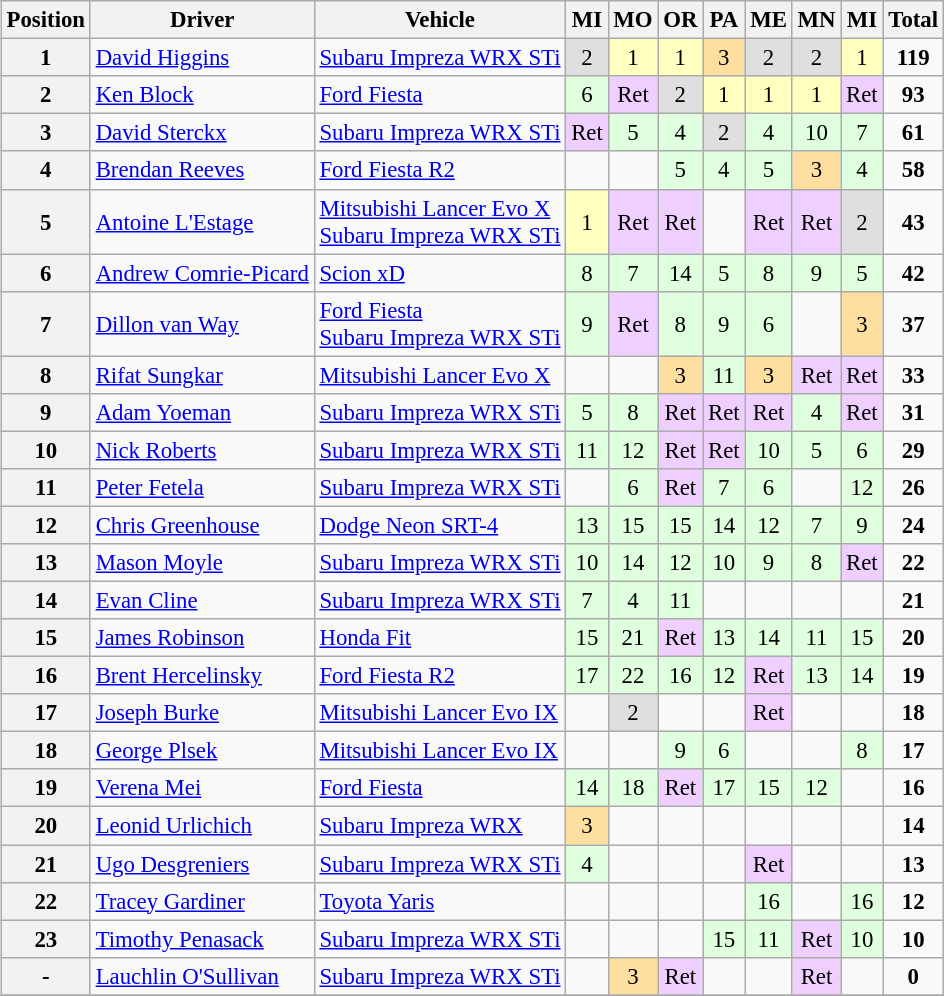<table>
<tr>
<td valign="top"><br><table class="wikitable" style="font-size: 95%;">
<tr>
<th>Position</th>
<th>Driver</th>
<th>Vehicle</th>
<th>MI</th>
<th>MO</th>
<th>OR</th>
<th>PA</th>
<th>ME</th>
<th>MN</th>
<th>MI</th>
<th>Total</th>
</tr>
<tr>
<th>1</th>
<td> <a href='#'>David Higgins</a></td>
<td><a href='#'>Subaru Impreza WRX STi</a></td>
<td align="center" style="background:#dfdfdf;">2</td>
<td align="center" style="background:#ffffbf;">1</td>
<td align="center" style="background:#ffffbf;">1</td>
<td align="center" style="background:#ffdf9f;">3</td>
<td align="center" style="background:#dfdfdf;">2</td>
<td align="center" style="background:#dfdfdf;">2</td>
<td align="center" style="background:#ffffbf;">1</td>
<td align="center"><strong>119</strong></td>
</tr>
<tr>
<th>2</th>
<td> <a href='#'>Ken Block</a></td>
<td><a href='#'>Ford Fiesta</a></td>
<td align="center" style="background:#dfffdf;">6</td>
<td align="center" style="background:#efcfff;">Ret</td>
<td align="center" style="background:#dfdfdf;">2</td>
<td align="center" style="background:#ffffbf;">1</td>
<td align="center" style="background:#ffffbf;">1</td>
<td align="center" style="background:#ffffbf;">1</td>
<td align="center" style="background:#efcfff;">Ret</td>
<td align="center"><strong>93</strong></td>
</tr>
<tr>
<th>3</th>
<td> <a href='#'>David Sterckx</a></td>
<td><a href='#'>Subaru Impreza WRX STi</a></td>
<td align="center" style="background:#efcfff;">Ret</td>
<td align="center" style="background:#dfffdf;">5</td>
<td align="center" style="background:#dfffdf;">4</td>
<td align="center" style="background:#dfdfdf;">2</td>
<td align="center" style="background:#dfffdf;">4</td>
<td align="center" style="background:#dfffdf;">10</td>
<td align="center" style="background:#dfffdf;">7</td>
<td align="center"><strong>61</strong></td>
</tr>
<tr>
<th>4</th>
<td> <a href='#'>Brendan Reeves</a></td>
<td><a href='#'>Ford Fiesta R2</a></td>
<td></td>
<td></td>
<td align="center" style="background:#dfffdf;">5</td>
<td align="center" style="background:#dfffdf;">4</td>
<td align="center" style="background:#dfffdf;">5</td>
<td align="center" style="background:#ffdf9f;">3</td>
<td align="center" style="background:#dfffdf;">4</td>
<td align="center"><strong>58</strong></td>
</tr>
<tr>
<th>5</th>
<td> <a href='#'>Antoine L'Estage</a></td>
<td><a href='#'>Mitsubishi Lancer Evo X</a><br> <a href='#'>Subaru Impreza WRX STi</a></td>
<td align="center" style="background:#ffffbf;">1</td>
<td align="center" style="background:#efcfff;">Ret</td>
<td align="center" style="background:#efcfff;">Ret</td>
<td></td>
<td align="center" style="background:#efcfff;">Ret</td>
<td align="center" style="background:#efcfff;">Ret</td>
<td align="center" style="background:#dfdfdf;">2</td>
<td align="center"><strong>43</strong></td>
</tr>
<tr>
<th>6</th>
<td> <a href='#'>Andrew Comrie-Picard</a></td>
<td><a href='#'>Scion xD</a></td>
<td align="center" style="background:#dfffdf;">8</td>
<td align="center" style="background:#dfffdf;">7</td>
<td align="center" style="background:#dfffdf;">14</td>
<td align="center" style="background:#dfffdf;">5</td>
<td align="center" style="background:#dfffdf;">8</td>
<td align="center" style="background:#dfffdf;">9</td>
<td align="center" style="background:#dfffdf;">5</td>
<td align="center"><strong>42</strong></td>
</tr>
<tr>
<th>7</th>
<td> <a href='#'>Dillon van Way</a></td>
<td><a href='#'>Ford Fiesta</a><br> <a href='#'>Subaru Impreza WRX STi</a></td>
<td align="center" style="background:#dfffdf;">9</td>
<td align="center" style="background:#efcfff;">Ret</td>
<td align="center" style="background:#dfffdf;">8</td>
<td align="center" style="background:#dfffdf;">9</td>
<td align="center" style="background:#dfffdf;">6</td>
<td></td>
<td align="center" style="background:#ffdf9f;">3</td>
<td align="center"><strong>37</strong></td>
</tr>
<tr>
<th>8</th>
<td> <a href='#'>Rifat Sungkar</a></td>
<td><a href='#'>Mitsubishi Lancer Evo X</a></td>
<td></td>
<td></td>
<td align="center" style="background:#ffdf9f;">3</td>
<td align="center" style="background:#dfffdf;">11</td>
<td align="center" style="background:#ffdf9f;">3</td>
<td align="center" style="background:#efcfff;">Ret</td>
<td align="center" style="background:#efcfff;">Ret</td>
<td align="center"><strong>33</strong></td>
</tr>
<tr>
<th>9</th>
<td> <a href='#'>Adam Yoeman</a></td>
<td><a href='#'>Subaru Impreza WRX STi</a></td>
<td align="center" style="background:#dfffdf;">5</td>
<td align="center" style="background:#dfffdf;">8</td>
<td align="center" style="background:#efcfff;">Ret</td>
<td align="center" style="background:#efcfff;">Ret</td>
<td align="center" style="background:#efcfff;">Ret</td>
<td align="center" style="background:#dfffdf;">4</td>
<td align="center" style="background:#efcfff;">Ret</td>
<td align="center"><strong>31</strong></td>
</tr>
<tr>
<th>10</th>
<td> <a href='#'>Nick Roberts</a></td>
<td><a href='#'>Subaru Impreza WRX STi</a></td>
<td align="center" style="background:#dfffdf;">11</td>
<td align="center" style="background:#dfffdf;">12</td>
<td align="center" style="background:#efcfff;">Ret</td>
<td align="center" style="background:#efcfff;">Ret</td>
<td align="center" style="background:#dfffdf;">10</td>
<td align="center" style="background:#dfffdf;">5</td>
<td align="center" style="background:#dfffdf;">6</td>
<td align="center"><strong>29</strong></td>
</tr>
<tr>
<th>11</th>
<td> <a href='#'>Peter Fetela</a></td>
<td><a href='#'>Subaru Impreza WRX STi</a></td>
<td></td>
<td align="center" style="background:#dfffdf;">6</td>
<td align="center" style="background:#efcfff;">Ret</td>
<td align="center" style="background:#dfffdf;">7</td>
<td align="center" style="background:#dfffdf;">6</td>
<td></td>
<td align="center" style="background:#dfffdf;">12</td>
<td align="center"><strong>26</strong></td>
</tr>
<tr>
<th>12</th>
<td> <a href='#'>Chris Greenhouse</a></td>
<td><a href='#'>Dodge Neon SRT-4</a></td>
<td align="center" style="background:#dfffdf;">13</td>
<td align="center" style="background:#dfffdf;">15</td>
<td align="center" style="background:#dfffdf;">15</td>
<td align="center" style="background:#dfffdf;">14</td>
<td align="center" style="background:#dfffdf;">12</td>
<td align="center" style="background:#dfffdf;">7</td>
<td align="center" style="background:#dfffdf;">9</td>
<td align="center"><strong>24</strong></td>
</tr>
<tr>
<th>13</th>
<td> <a href='#'>Mason Moyle</a></td>
<td><a href='#'>Subaru Impreza WRX STi</a></td>
<td align="center" style="background:#dfffdf;">10</td>
<td align="center" style="background:#dfffdf;">14</td>
<td align="center" style="background:#dfffdf;">12</td>
<td align="center" style="background:#dfffdf;">10</td>
<td align="center" style="background:#dfffdf;">9</td>
<td align="center" style="background:#dfffdf;">8</td>
<td align="center" style="background:#efcfff;">Ret</td>
<td align="center"><strong>22</strong></td>
</tr>
<tr>
<th>14</th>
<td> <a href='#'>Evan Cline</a></td>
<td><a href='#'>Subaru Impreza WRX STi</a></td>
<td align="center" style="background:#dfffdf;">7</td>
<td align="center" style="background:#dfffdf;">4</td>
<td align="center" style="background:#dfffdf;">11</td>
<td></td>
<td></td>
<td></td>
<td></td>
<td align="center"><strong>21</strong></td>
</tr>
<tr>
<th>15</th>
<td> <a href='#'>James Robinson</a></td>
<td><a href='#'>Honda Fit</a></td>
<td align="center" style="background:#dfffdf;">15</td>
<td align="center" style="background:#dfffdf;">21</td>
<td align="center" style="background:#efcfff;">Ret</td>
<td align="center" style="background:#dfffdf;">13</td>
<td align="center" style="background:#dfffdf;">14</td>
<td align="center" style="background:#dfffdf;">11</td>
<td align="center" style="background:#dfffdf;">15</td>
<td align="center"><strong>20</strong></td>
</tr>
<tr>
<th>16</th>
<td> <a href='#'>Brent Hercelinsky</a></td>
<td><a href='#'>Ford Fiesta R2</a></td>
<td align="center" style="background:#dfffdf;">17</td>
<td align="center" style="background:#dfffdf;">22</td>
<td align="center" style="background:#dfffdf;">16</td>
<td align="center" style="background:#dfffdf;">12</td>
<td align="center" style="background:#efcfff;">Ret</td>
<td align="center" style="background:#dfffdf;">13</td>
<td align="center" style="background:#dfffdf;">14</td>
<td align="center"><strong>19</strong></td>
</tr>
<tr>
<th>17</th>
<td> <a href='#'>Joseph Burke</a></td>
<td><a href='#'>Mitsubishi Lancer Evo IX</a></td>
<td></td>
<td align="center" style="background:#dfdfdf;">2</td>
<td></td>
<td></td>
<td align="center" style="background:#efcfff;">Ret</td>
<td></td>
<td></td>
<td align="center"><strong>18</strong></td>
</tr>
<tr>
<th>18</th>
<td> <a href='#'>George Plsek</a></td>
<td><a href='#'>Mitsubishi Lancer Evo IX</a></td>
<td></td>
<td></td>
<td align="center" style="background:#dfffdf;">9</td>
<td align="center" style="background:#dfffdf;">6</td>
<td></td>
<td></td>
<td align="center" style="background:#dfffdf;">8</td>
<td align="center"><strong>17</strong></td>
</tr>
<tr>
<th>19</th>
<td> <a href='#'>Verena Mei</a></td>
<td><a href='#'>Ford Fiesta</a></td>
<td align="center" style="background:#dfffdf;">14</td>
<td align="center" style="background:#dfffdf;">18</td>
<td align="center" style="background:#efcfff;">Ret</td>
<td align="center" style="background:#dfffdf;">17</td>
<td align="center" style="background:#dfffdf;">15</td>
<td align="center" style="background:#dfffdf;">12</td>
<td></td>
<td align="center"><strong>16</strong></td>
</tr>
<tr>
<th>20</th>
<td> <a href='#'>Leonid Urlichich</a></td>
<td><a href='#'>Subaru Impreza WRX</a></td>
<td align="center" style="background:#ffdf9f;">3</td>
<td></td>
<td></td>
<td></td>
<td></td>
<td></td>
<td></td>
<td align="center"><strong>14</strong></td>
</tr>
<tr>
<th>21</th>
<td> <a href='#'>Ugo Desgreniers</a></td>
<td><a href='#'>Subaru Impreza WRX STi</a></td>
<td align="center" style="background:#dfffdf;">4</td>
<td></td>
<td></td>
<td></td>
<td align="center" style="background:#efcfff;">Ret</td>
<td></td>
<td></td>
<td align="center"><strong>13</strong></td>
</tr>
<tr>
<th>22</th>
<td> <a href='#'>Tracey Gardiner</a></td>
<td><a href='#'>Toyota Yaris</a></td>
<td></td>
<td></td>
<td></td>
<td></td>
<td align="center" style="background:#dfffdf;">16</td>
<td></td>
<td align="center" style="background:#dfffdf;">16</td>
<td align="center"><strong>12</strong></td>
</tr>
<tr>
<th>23</th>
<td> <a href='#'>Timothy Penasack</a></td>
<td><a href='#'>Subaru Impreza WRX STi</a></td>
<td></td>
<td></td>
<td></td>
<td align="center" style="background:#dfffdf;">15</td>
<td align="center" style="background:#dfffdf;">11</td>
<td align="center" style="background:#efcfff;">Ret</td>
<td align="center" style="background:#dfffdf;">10</td>
<td align="center"><strong>10</strong></td>
</tr>
<tr>
<th>-</th>
<td> <a href='#'>Lauchlin O'Sullivan</a></td>
<td><a href='#'>Subaru Impreza WRX STi</a></td>
<td></td>
<td align="center" style="background:#ffdf9f;">3</td>
<td align="center" style="background:#efcfff;">Ret</td>
<td></td>
<td></td>
<td align="center" style="background:#efcfff;">Ret</td>
<td></td>
<td align="center"><strong>0</strong></td>
</tr>
<tr>
</tr>
</table>
</td>
<td><br></td>
</tr>
</table>
